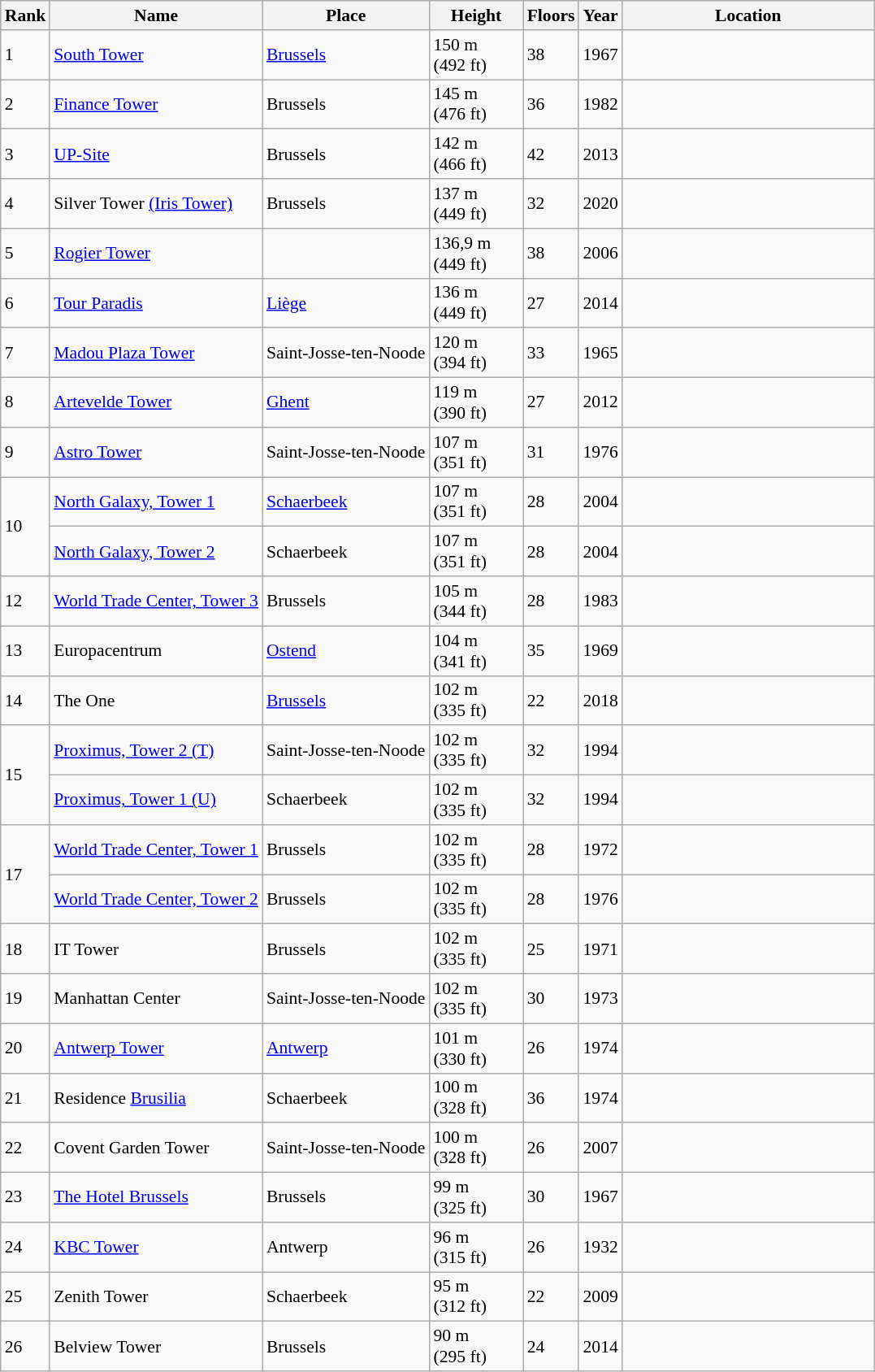<table class="wikitable sortable" style="font-size:90%;">
<tr>
<th>Rank</th>
<th>Name</th>
<th>Place</th>
<th width=70>Height</th>
<th>Floors</th>
<th>Year</th>
<th width=200>Location</th>
</tr>
<tr>
<td>1</td>
<td><a href='#'>South Tower</a></td>
<td><a href='#'>Brussels</a></td>
<td>150 m (492 ft)</td>
<td>38</td>
<td>1967</td>
<td></td>
</tr>
<tr>
<td>2</td>
<td><a href='#'>Finance Tower</a></td>
<td>Brussels</td>
<td>145 m (476 ft)</td>
<td>36</td>
<td>1982</td>
<td></td>
</tr>
<tr>
<td>3</td>
<td><a href='#'>UP-Site</a></td>
<td>Brussels</td>
<td>142 m (466 ft)</td>
<td>42</td>
<td>2013</td>
<td></td>
</tr>
<tr>
<td>4</td>
<td>Silver Tower <a href='#'>(Iris Tower)</a></td>
<td>Brussels</td>
<td>137 m (449 ft)</td>
<td>32</td>
<td>2020</td>
<td></td>
</tr>
<tr>
<td>5</td>
<td><a href='#'>Rogier Tower</a></td>
<td></td>
<td>136,9 m (449 ft)</td>
<td>38</td>
<td>2006</td>
<td></td>
</tr>
<tr>
<td>6</td>
<td><a href='#'>Tour Paradis</a></td>
<td><a href='#'>Liège</a></td>
<td>136 m (449 ft)</td>
<td>27</td>
<td>2014</td>
<td></td>
</tr>
<tr>
<td>7</td>
<td><a href='#'>Madou Plaza Tower</a></td>
<td>Saint-Josse-ten-Noode</td>
<td>120 m (394 ft)</td>
<td>33</td>
<td>1965</td>
<td></td>
</tr>
<tr>
<td>8</td>
<td><a href='#'>Artevelde Tower</a></td>
<td><a href='#'>Ghent</a></td>
<td>119 m (390 ft)</td>
<td>27</td>
<td>2012</td>
<td></td>
</tr>
<tr>
<td>9</td>
<td><a href='#'>Astro Tower</a></td>
<td>Saint-Josse-ten-Noode</td>
<td>107 m (351 ft)</td>
<td>31</td>
<td>1976</td>
<td></td>
</tr>
<tr>
<td rowspan="2">10</td>
<td><a href='#'>North Galaxy, Tower 1</a></td>
<td><a href='#'>Schaerbeek</a></td>
<td>107 m (351 ft)</td>
<td>28</td>
<td>2004</td>
<td></td>
</tr>
<tr>
<td><a href='#'>North Galaxy, Tower 2</a></td>
<td>Schaerbeek</td>
<td>107 m (351 ft)</td>
<td>28</td>
<td>2004</td>
<td></td>
</tr>
<tr>
<td>12</td>
<td><a href='#'>World Trade Center, Tower 3</a></td>
<td>Brussels</td>
<td>105 m (344 ft)</td>
<td>28</td>
<td>1983</td>
<td></td>
</tr>
<tr>
<td>13</td>
<td>Europacentrum</td>
<td><a href='#'>Ostend</a></td>
<td>104 m (341 ft)</td>
<td>35</td>
<td>1969</td>
<td></td>
</tr>
<tr>
<td>14</td>
<td>The One</td>
<td><a href='#'>Brussels</a></td>
<td>102 m (335 ft)</td>
<td>22</td>
<td>2018</td>
<td></td>
</tr>
<tr>
<td rowspan="2">15</td>
<td><a href='#'>Proximus, Tower 2 (T)</a></td>
<td>Saint-Josse-ten-Noode</td>
<td>102 m (335 ft)</td>
<td>32</td>
<td>1994</td>
<td></td>
</tr>
<tr>
<td><a href='#'>Proximus, Tower 1 (U)</a></td>
<td>Schaerbeek</td>
<td>102 m (335 ft)</td>
<td>32</td>
<td>1994</td>
<td></td>
</tr>
<tr>
<td rowspan="2">17</td>
<td><a href='#'>World Trade Center, Tower 1</a></td>
<td>Brussels</td>
<td>102 m (335 ft)</td>
<td>28</td>
<td>1972</td>
<td></td>
</tr>
<tr>
<td><a href='#'>World Trade Center, Tower 2</a></td>
<td>Brussels</td>
<td>102 m (335 ft)</td>
<td>28</td>
<td>1976</td>
<td></td>
</tr>
<tr>
<td>18</td>
<td>IT Tower</td>
<td>Brussels</td>
<td>102 m (335 ft)</td>
<td>25</td>
<td>1971</td>
<td></td>
</tr>
<tr>
<td>19</td>
<td>Manhattan Center</td>
<td>Saint-Josse-ten-Noode</td>
<td>102 m (335 ft)</td>
<td>30</td>
<td>1973</td>
<td></td>
</tr>
<tr>
<td>20</td>
<td><a href='#'>Antwerp Tower</a></td>
<td><a href='#'>Antwerp</a></td>
<td>101 m (330 ft)</td>
<td>26</td>
<td>1974</td>
<td></td>
</tr>
<tr>
<td>21</td>
<td>Residence <a href='#'>Brusilia</a></td>
<td>Schaerbeek</td>
<td>100 m (328 ft)</td>
<td>36</td>
<td>1974</td>
<td></td>
</tr>
<tr>
<td>22</td>
<td>Covent Garden Tower</td>
<td>Saint-Josse-ten-Noode</td>
<td>100 m (328 ft)</td>
<td>26</td>
<td>2007</td>
<td></td>
</tr>
<tr>
<td>23</td>
<td><a href='#'>The Hotel Brussels</a></td>
<td>Brussels</td>
<td>99 m (325 ft)</td>
<td>30</td>
<td>1967</td>
<td></td>
</tr>
<tr>
<td>24</td>
<td><a href='#'>KBC Tower</a></td>
<td>Antwerp</td>
<td>96 m (315 ft)</td>
<td>26</td>
<td>1932</td>
<td></td>
</tr>
<tr>
<td>25</td>
<td>Zenith Tower</td>
<td>Schaerbeek</td>
<td>95 m (312 ft)</td>
<td>22</td>
<td>2009</td>
<td></td>
</tr>
<tr>
<td>26</td>
<td>Belview Tower</td>
<td>Brussels</td>
<td>90 m (295 ft)</td>
<td>24</td>
<td>2014</td>
<td></td>
</tr>
</table>
